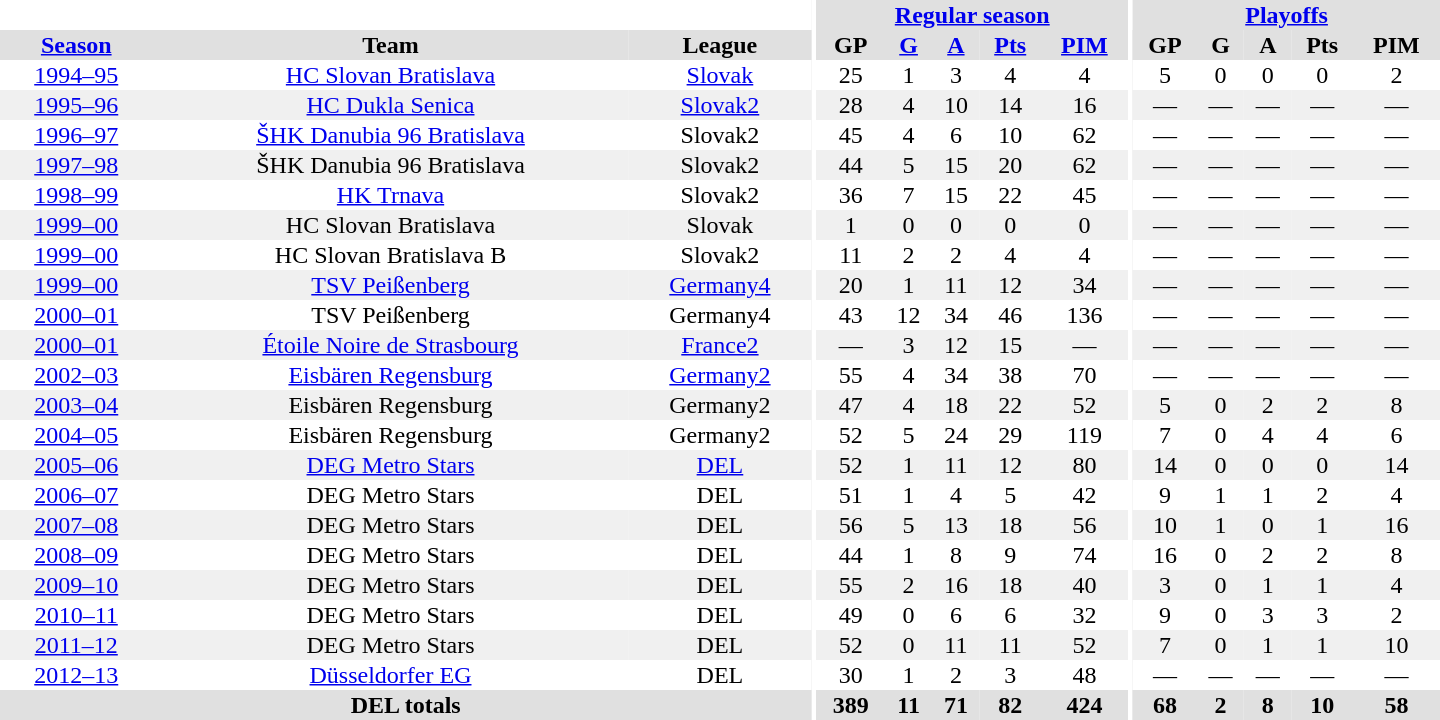<table border="0" cellpadding="1" cellspacing="0" style="text-align:center; width:60em">
<tr bgcolor="#e0e0e0">
<th colspan="3" bgcolor="#ffffff"></th>
<th rowspan="99" bgcolor="#ffffff"></th>
<th colspan="5"><a href='#'>Regular season</a></th>
<th rowspan="99" bgcolor="#ffffff"></th>
<th colspan="5"><a href='#'>Playoffs</a></th>
</tr>
<tr bgcolor="#e0e0e0">
<th><a href='#'>Season</a></th>
<th>Team</th>
<th>League</th>
<th>GP</th>
<th><a href='#'>G</a></th>
<th><a href='#'>A</a></th>
<th><a href='#'>Pts</a></th>
<th><a href='#'>PIM</a></th>
<th>GP</th>
<th>G</th>
<th>A</th>
<th>Pts</th>
<th>PIM</th>
</tr>
<tr>
<td><a href='#'>1994–95</a></td>
<td><a href='#'>HC Slovan Bratislava</a></td>
<td><a href='#'>Slovak</a></td>
<td>25</td>
<td>1</td>
<td>3</td>
<td>4</td>
<td>4</td>
<td>5</td>
<td>0</td>
<td>0</td>
<td>0</td>
<td>2</td>
</tr>
<tr bgcolor="#f0f0f0">
<td><a href='#'>1995–96</a></td>
<td><a href='#'>HC Dukla Senica</a></td>
<td><a href='#'>Slovak2</a></td>
<td>28</td>
<td>4</td>
<td>10</td>
<td>14</td>
<td>16</td>
<td>—</td>
<td>—</td>
<td>—</td>
<td>—</td>
<td>—</td>
</tr>
<tr>
<td><a href='#'>1996–97</a></td>
<td><a href='#'>ŠHK Danubia 96 Bratislava</a></td>
<td>Slovak2</td>
<td>45</td>
<td>4</td>
<td>6</td>
<td>10</td>
<td>62</td>
<td>—</td>
<td>—</td>
<td>—</td>
<td>—</td>
<td>—</td>
</tr>
<tr bgcolor="#f0f0f0">
<td><a href='#'>1997–98</a></td>
<td>ŠHK Danubia 96 Bratislava</td>
<td>Slovak2</td>
<td>44</td>
<td>5</td>
<td>15</td>
<td>20</td>
<td>62</td>
<td>—</td>
<td>—</td>
<td>—</td>
<td>—</td>
<td>—</td>
</tr>
<tr>
<td><a href='#'>1998–99</a></td>
<td><a href='#'>HK Trnava</a></td>
<td>Slovak2</td>
<td>36</td>
<td>7</td>
<td>15</td>
<td>22</td>
<td>45</td>
<td>—</td>
<td>—</td>
<td>—</td>
<td>—</td>
<td>—</td>
</tr>
<tr bgcolor="#f0f0f0">
<td><a href='#'>1999–00</a></td>
<td>HC Slovan Bratislava</td>
<td>Slovak</td>
<td>1</td>
<td>0</td>
<td>0</td>
<td>0</td>
<td>0</td>
<td>—</td>
<td>—</td>
<td>—</td>
<td>—</td>
<td>—</td>
</tr>
<tr>
<td><a href='#'>1999–00</a></td>
<td>HC Slovan Bratislava B</td>
<td>Slovak2</td>
<td>11</td>
<td>2</td>
<td>2</td>
<td>4</td>
<td>4</td>
<td>—</td>
<td>—</td>
<td>—</td>
<td>—</td>
<td>—</td>
</tr>
<tr bgcolor="#f0f0f0">
<td><a href='#'>1999–00</a></td>
<td><a href='#'>TSV Peißenberg</a></td>
<td><a href='#'>Germany4</a></td>
<td>20</td>
<td>1</td>
<td>11</td>
<td>12</td>
<td>34</td>
<td>—</td>
<td>—</td>
<td>—</td>
<td>—</td>
<td>—</td>
</tr>
<tr>
<td><a href='#'>2000–01</a></td>
<td>TSV Peißenberg</td>
<td>Germany4</td>
<td>43</td>
<td>12</td>
<td>34</td>
<td>46</td>
<td>136</td>
<td>—</td>
<td>—</td>
<td>—</td>
<td>—</td>
<td>—</td>
</tr>
<tr bgcolor="#f0f0f0">
<td><a href='#'>2000–01</a></td>
<td><a href='#'>Étoile Noire de Strasbourg</a></td>
<td><a href='#'>France2</a></td>
<td>—</td>
<td>3</td>
<td>12</td>
<td>15</td>
<td>—</td>
<td>—</td>
<td>—</td>
<td>—</td>
<td>—</td>
<td>—</td>
</tr>
<tr>
<td><a href='#'>2002–03</a></td>
<td><a href='#'>Eisbären Regensburg</a></td>
<td><a href='#'>Germany2</a></td>
<td>55</td>
<td>4</td>
<td>34</td>
<td>38</td>
<td>70</td>
<td>—</td>
<td>—</td>
<td>—</td>
<td>—</td>
<td>—</td>
</tr>
<tr bgcolor="#f0f0f0">
<td><a href='#'>2003–04</a></td>
<td>Eisbären Regensburg</td>
<td>Germany2</td>
<td>47</td>
<td>4</td>
<td>18</td>
<td>22</td>
<td>52</td>
<td>5</td>
<td>0</td>
<td>2</td>
<td>2</td>
<td>8</td>
</tr>
<tr>
<td><a href='#'>2004–05</a></td>
<td>Eisbären Regensburg</td>
<td>Germany2</td>
<td>52</td>
<td>5</td>
<td>24</td>
<td>29</td>
<td>119</td>
<td>7</td>
<td>0</td>
<td>4</td>
<td>4</td>
<td>6</td>
</tr>
<tr bgcolor="#f0f0f0">
<td><a href='#'>2005–06</a></td>
<td><a href='#'>DEG Metro Stars</a></td>
<td><a href='#'>DEL</a></td>
<td>52</td>
<td>1</td>
<td>11</td>
<td>12</td>
<td>80</td>
<td>14</td>
<td>0</td>
<td>0</td>
<td>0</td>
<td>14</td>
</tr>
<tr>
<td><a href='#'>2006–07</a></td>
<td>DEG Metro Stars</td>
<td>DEL</td>
<td>51</td>
<td>1</td>
<td>4</td>
<td>5</td>
<td>42</td>
<td>9</td>
<td>1</td>
<td>1</td>
<td>2</td>
<td>4</td>
</tr>
<tr bgcolor="#f0f0f0">
<td><a href='#'>2007–08</a></td>
<td>DEG Metro Stars</td>
<td>DEL</td>
<td>56</td>
<td>5</td>
<td>13</td>
<td>18</td>
<td>56</td>
<td>10</td>
<td>1</td>
<td>0</td>
<td>1</td>
<td>16</td>
</tr>
<tr>
<td><a href='#'>2008–09</a></td>
<td>DEG Metro Stars</td>
<td>DEL</td>
<td>44</td>
<td>1</td>
<td>8</td>
<td>9</td>
<td>74</td>
<td>16</td>
<td>0</td>
<td>2</td>
<td>2</td>
<td>8</td>
</tr>
<tr bgcolor="#f0f0f0">
<td><a href='#'>2009–10</a></td>
<td>DEG Metro Stars</td>
<td>DEL</td>
<td>55</td>
<td>2</td>
<td>16</td>
<td>18</td>
<td>40</td>
<td>3</td>
<td>0</td>
<td>1</td>
<td>1</td>
<td>4</td>
</tr>
<tr>
<td><a href='#'>2010–11</a></td>
<td>DEG Metro Stars</td>
<td>DEL</td>
<td>49</td>
<td>0</td>
<td>6</td>
<td>6</td>
<td>32</td>
<td>9</td>
<td>0</td>
<td>3</td>
<td>3</td>
<td>2</td>
</tr>
<tr bgcolor="#f0f0f0">
<td><a href='#'>2011–12</a></td>
<td>DEG Metro Stars</td>
<td>DEL</td>
<td>52</td>
<td>0</td>
<td>11</td>
<td>11</td>
<td>52</td>
<td>7</td>
<td>0</td>
<td>1</td>
<td>1</td>
<td>10</td>
</tr>
<tr>
<td><a href='#'>2012–13</a></td>
<td><a href='#'>Düsseldorfer EG</a></td>
<td>DEL</td>
<td>30</td>
<td>1</td>
<td>2</td>
<td>3</td>
<td>48</td>
<td>—</td>
<td>—</td>
<td>—</td>
<td>—</td>
<td>—</td>
</tr>
<tr>
</tr>
<tr ALIGN="center" bgcolor="#e0e0e0">
<th colspan="3">DEL totals</th>
<th ALIGN="center">389</th>
<th ALIGN="center">11</th>
<th ALIGN="center">71</th>
<th ALIGN="center">82</th>
<th ALIGN="center">424</th>
<th ALIGN="center">68</th>
<th ALIGN="center">2</th>
<th ALIGN="center">8</th>
<th ALIGN="center">10</th>
<th ALIGN="center">58</th>
</tr>
</table>
